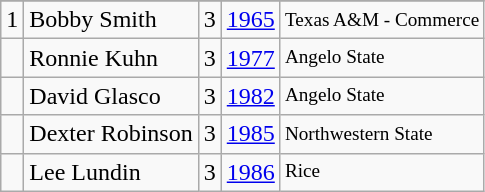<table class="wikitable">
<tr>
</tr>
<tr>
<td>1</td>
<td>Bobby Smith</td>
<td>3</td>
<td><a href='#'>1965</a></td>
<td style="font-size:80%;">Texas A&M - Commerce</td>
</tr>
<tr>
<td></td>
<td>Ronnie Kuhn</td>
<td>3</td>
<td><a href='#'>1977</a></td>
<td style="font-size:80%;">Angelo State</td>
</tr>
<tr>
<td></td>
<td>David Glasco</td>
<td>3</td>
<td><a href='#'>1982</a></td>
<td style="font-size:80%;">Angelo State</td>
</tr>
<tr>
<td></td>
<td>Dexter Robinson</td>
<td>3</td>
<td><a href='#'>1985</a></td>
<td style="font-size:80%;">Northwestern State</td>
</tr>
<tr>
<td></td>
<td>Lee Lundin</td>
<td>3</td>
<td><a href='#'>1986</a></td>
<td style="font-size:80%;">Rice</td>
</tr>
</table>
